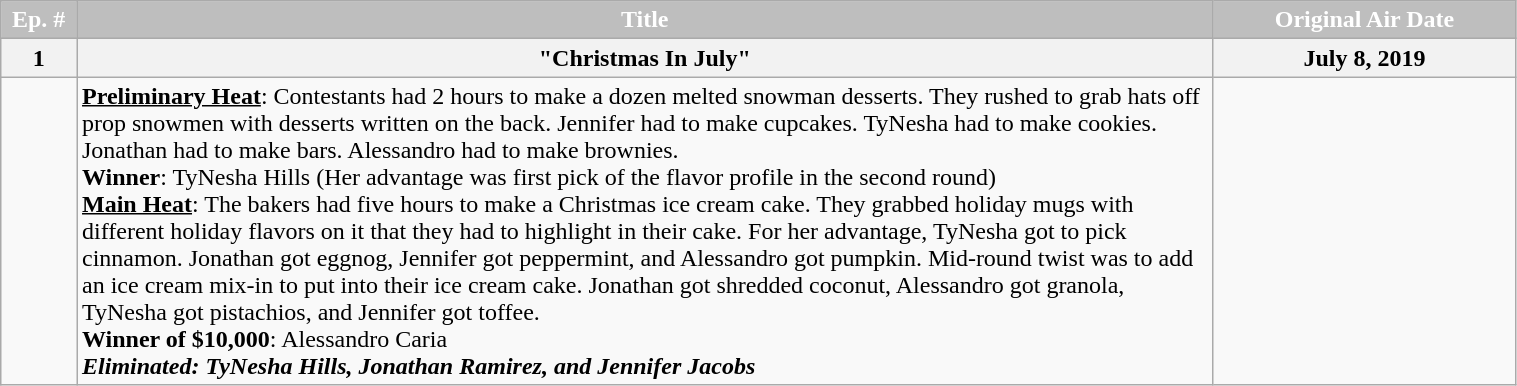<table class="wikitable plainrowheaders" style="width:80%;">
<tr>
<th style="background-color: #BEBEBE; color: #FFFFFF;" width=5%>Ep. #</th>
<th style="background-color: #BEBEBE; color: #FFFFFF;">Title</th>
<th style="background-color: #BEBEBE; color: #FFFFFF;" width=20%>Original Air Date</th>
</tr>
<tr>
<th align="center">1</th>
<th>"Christmas In July"</th>
<th>July 8, 2019</th>
</tr>
<tr>
<td></td>
<td><strong><u>Preliminary Heat</u></strong>: Contestants had 2 hours to make a dozen melted snowman desserts. They rushed to grab hats off prop snowmen with desserts written on the back. Jennifer had to make cupcakes. TyNesha had to make cookies. Jonathan had to make bars. Alessandro had to make brownies.<br><strong>Winner</strong>: TyNesha Hills (Her advantage was first pick of the flavor profile in the second round)<br><strong><u>Main Heat</u></strong>: The bakers had five hours to make a Christmas ice cream cake. They grabbed holiday mugs with different holiday flavors on it that they had to highlight in their cake. For her advantage, TyNesha got to pick cinnamon. Jonathan got eggnog, Jennifer got peppermint, and Alessandro got pumpkin. Mid-round twist was to add an ice cream mix-in to put into their ice cream cake. Jonathan got shredded coconut, Alessandro got granola, TyNesha got pistachios, and Jennifer got toffee.<br><strong>Winner of $10,000</strong>: Alessandro Caria<br><strong><em>Eliminated<strong>:<em> </em>TyNesha Hills, Jonathan Ramirez,<em> and </em>Jennifer Jacobs<em></td>
</tr>
</table>
